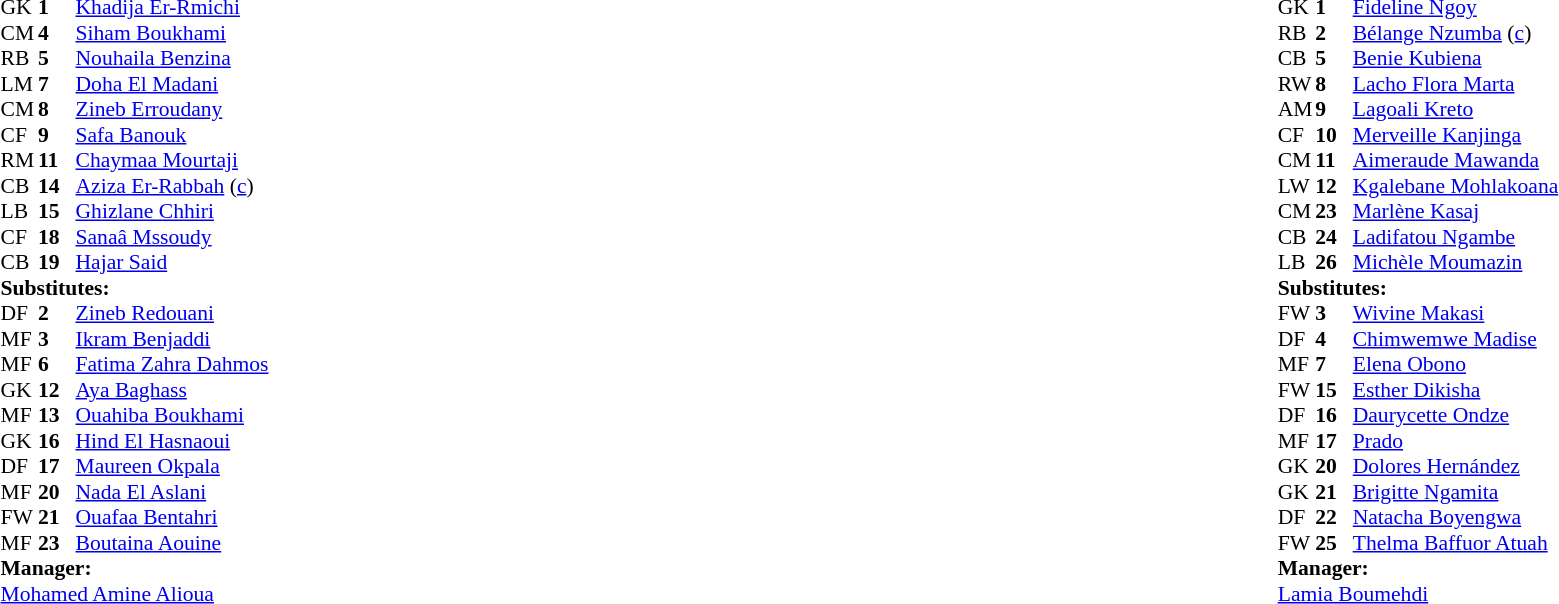<table width="100%">
<tr>
<td valign="top" width="40%"><br><table style="font-size:90%" cellspacing="0" cellpadding="0">
<tr>
<th width=25></th>
<th width=25></th>
</tr>
<tr>
<td>GK</td>
<td><strong>1</strong></td>
<td> <a href='#'>Khadija Er-Rmichi</a></td>
</tr>
<tr>
<td>CM</td>
<td><strong>4</strong></td>
<td> <a href='#'>Siham Boukhami</a></td>
</tr>
<tr>
<td>RB</td>
<td><strong>5</strong></td>
<td> <a href='#'>Nouhaila Benzina</a></td>
</tr>
<tr>
<td>LM</td>
<td><strong>7</strong></td>
<td> <a href='#'>Doha El Madani</a></td>
</tr>
<tr>
<td>CM</td>
<td><strong>8</strong></td>
<td> <a href='#'>Zineb Erroudany</a></td>
<td></td>
<td></td>
</tr>
<tr>
<td>CF</td>
<td><strong>9</strong></td>
<td> <a href='#'>Safa Banouk</a></td>
<td></td>
<td></td>
</tr>
<tr>
<td>RM</td>
<td><strong>11</strong></td>
<td> <a href='#'>Chaymaa Mourtaji</a></td>
</tr>
<tr>
<td>CB</td>
<td><strong>14</strong></td>
<td> <a href='#'>Aziza Er-Rabbah</a> (<a href='#'>c</a>)</td>
<td></td>
</tr>
<tr>
<td>LB</td>
<td><strong>15</strong></td>
<td> <a href='#'>Ghizlane Chhiri</a></td>
<td></td>
<td></td>
</tr>
<tr>
<td>CF</td>
<td><strong>18</strong></td>
<td> <a href='#'>Sanaâ Mssoudy</a></td>
<td></td>
</tr>
<tr>
<td>CB</td>
<td><strong>19</strong></td>
<td> <a href='#'>Hajar Said</a></td>
</tr>
<tr>
<td colspan=3><strong>Substitutes:</strong></td>
</tr>
<tr>
<td>DF</td>
<td><strong>2</strong></td>
<td> <a href='#'>Zineb Redouani</a></td>
<td></td>
<td></td>
</tr>
<tr>
<td>MF</td>
<td><strong>3</strong></td>
<td> <a href='#'>Ikram Benjaddi</a></td>
</tr>
<tr>
<td>MF</td>
<td><strong>6</strong></td>
<td> <a href='#'>Fatima Zahra Dahmos</a></td>
</tr>
<tr>
<td>GK</td>
<td><strong>12</strong></td>
<td> <a href='#'>Aya Baghass</a></td>
</tr>
<tr>
<td>MF</td>
<td><strong>13</strong></td>
<td> <a href='#'>Ouahiba Boukhami</a></td>
<td></td>
<td></td>
</tr>
<tr>
<td>GK</td>
<td><strong>16</strong></td>
<td> <a href='#'>Hind El Hasnaoui</a></td>
</tr>
<tr>
<td>DF</td>
<td><strong>17</strong></td>
<td> <a href='#'>Maureen Okpala</a></td>
<td></td>
<td></td>
</tr>
<tr>
<td>MF</td>
<td><strong>20</strong></td>
<td> <a href='#'>Nada El Aslani</a></td>
</tr>
<tr>
<td>FW</td>
<td><strong>21</strong></td>
<td> <a href='#'>Ouafaa Bentahri</a></td>
</tr>
<tr>
<td>MF</td>
<td><strong>23</strong></td>
<td> <a href='#'>Boutaina Aouine</a></td>
</tr>
<tr>
<td colspan=3><strong>Manager:</strong></td>
</tr>
<tr>
<td colspan=3> <a href='#'>Mohamed Amine Alioua</a></td>
</tr>
</table>
</td>
<td valign="top"></td>
<td valign="top" width="50%"><br><table style="font-size:90%; margin:auto" cellspacing="0" cellpadding="0">
<tr>
<th width=25></th>
<th width=25></th>
</tr>
<tr>
<td>GK</td>
<td><strong>1</strong></td>
<td> <a href='#'>Fideline Ngoy</a></td>
</tr>
<tr>
<td>RB</td>
<td><strong>2</strong></td>
<td> <a href='#'>Bélange Nzumba</a> (<a href='#'>c</a>)</td>
</tr>
<tr>
<td>CB</td>
<td><strong>5</strong></td>
<td> <a href='#'>Benie Kubiena</a></td>
</tr>
<tr>
<td>RW</td>
<td><strong>8</strong></td>
<td> <a href='#'>Lacho Flora Marta</a></td>
</tr>
<tr>
<td>AM</td>
<td><strong>9</strong></td>
<td> <a href='#'>Lagoali Kreto</a></td>
<td></td>
<td></td>
</tr>
<tr>
<td>CF</td>
<td><strong>10</strong></td>
<td> <a href='#'>Merveille Kanjinga</a></td>
</tr>
<tr>
<td>CM</td>
<td><strong>11</strong></td>
<td> <a href='#'>Aimeraude Mawanda</a></td>
</tr>
<tr>
<td>LW</td>
<td><strong>12</strong></td>
<td> <a href='#'>Kgalebane Mohlakoana</a></td>
<td></td>
<td></td>
</tr>
<tr>
<td>CM</td>
<td><strong>23</strong></td>
<td> <a href='#'>Marlène Kasaj</a></td>
</tr>
<tr>
<td>CB</td>
<td><strong>24</strong></td>
<td> <a href='#'>Ladifatou Ngambe</a></td>
</tr>
<tr>
<td>LB</td>
<td><strong>26</strong></td>
<td> <a href='#'>Michèle Moumazin</a></td>
<td></td>
</tr>
<tr>
<td colspan=3><strong>Substitutes:</strong></td>
</tr>
<tr>
<td>FW</td>
<td><strong>3</strong></td>
<td> <a href='#'>Wivine Makasi</a></td>
</tr>
<tr>
<td>DF</td>
<td><strong>4</strong></td>
<td> <a href='#'>Chimwemwe Madise</a></td>
</tr>
<tr>
<td>MF</td>
<td><strong>7</strong></td>
<td> <a href='#'>Elena Obono</a></td>
<td></td>
<td></td>
</tr>
<tr>
<td>FW</td>
<td><strong>15</strong></td>
<td> <a href='#'>Esther Dikisha</a></td>
</tr>
<tr>
<td>DF</td>
<td><strong>16</strong></td>
<td> <a href='#'>Daurycette Ondze</a></td>
</tr>
<tr>
<td>MF</td>
<td><strong>17</strong></td>
<td> <a href='#'>Prado</a></td>
</tr>
<tr>
<td>GK</td>
<td><strong>20</strong></td>
<td> <a href='#'>Dolores Hernández</a></td>
</tr>
<tr>
<td>GK</td>
<td><strong>21</strong></td>
<td> <a href='#'>Brigitte Ngamita</a></td>
</tr>
<tr>
<td>DF</td>
<td><strong>22</strong></td>
<td> <a href='#'>Natacha Boyengwa</a></td>
</tr>
<tr>
<td>FW</td>
<td><strong>25</strong></td>
<td> <a href='#'>Thelma Baffuor Atuah</a></td>
<td></td>
<td></td>
</tr>
<tr>
<td colspan=3><strong>Manager:</strong></td>
</tr>
<tr>
<td colspan=3> <a href='#'>Lamia Boumehdi</a></td>
</tr>
</table>
</td>
</tr>
</table>
